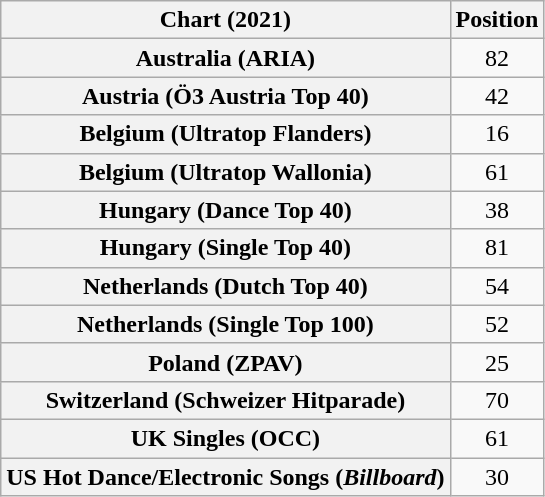<table class="wikitable sortable plainrowheaders" style="text-align:center">
<tr>
<th scope="col">Chart (2021)</th>
<th scope="col">Position</th>
</tr>
<tr>
<th scope="row">Australia (ARIA)</th>
<td>82</td>
</tr>
<tr>
<th scope="row">Austria (Ö3 Austria Top 40)</th>
<td>42</td>
</tr>
<tr>
<th scope="row">Belgium (Ultratop Flanders)</th>
<td>16</td>
</tr>
<tr>
<th scope="row">Belgium (Ultratop Wallonia)</th>
<td>61</td>
</tr>
<tr>
<th scope="row">Hungary (Dance Top 40)</th>
<td>38</td>
</tr>
<tr>
<th scope="row">Hungary (Single Top 40)</th>
<td>81</td>
</tr>
<tr>
<th scope="row">Netherlands (Dutch Top 40)</th>
<td>54</td>
</tr>
<tr>
<th scope="row">Netherlands (Single Top 100)</th>
<td>52</td>
</tr>
<tr>
<th scope="row">Poland (ZPAV)</th>
<td>25</td>
</tr>
<tr>
<th scope="row">Switzerland (Schweizer Hitparade)</th>
<td>70</td>
</tr>
<tr>
<th scope="row">UK Singles (OCC)</th>
<td>61</td>
</tr>
<tr>
<th scope="row">US Hot Dance/Electronic Songs (<em>Billboard</em>)</th>
<td>30</td>
</tr>
</table>
